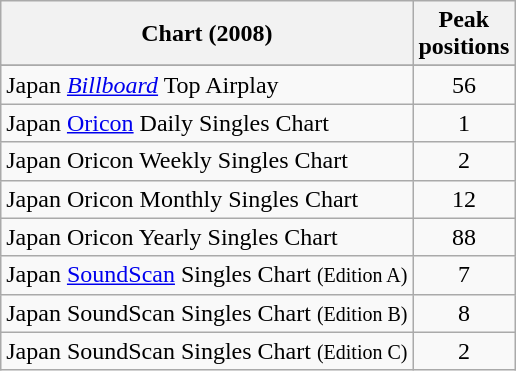<table class="wikitable sortable">
<tr>
<th>Chart (2008)</th>
<th>Peak<br>positions</th>
</tr>
<tr>
</tr>
<tr>
<td>Japan <em><a href='#'>Billboard</a></em> Top Airplay</td>
<td style="text-align:center;">56</td>
</tr>
<tr>
<td>Japan <a href='#'>Oricon</a> Daily Singles Chart</td>
<td style="text-align:center;">1</td>
</tr>
<tr>
<td>Japan Oricon Weekly Singles Chart</td>
<td style="text-align:center;">2</td>
</tr>
<tr>
<td>Japan Oricon Monthly Singles Chart</td>
<td style="text-align:center;">12</td>
</tr>
<tr>
<td>Japan Oricon Yearly Singles Chart</td>
<td style="text-align:center;">88</td>
</tr>
<tr>
<td>Japan <a href='#'>SoundScan</a> Singles Chart <small>(Edition A)</small></td>
<td style="text-align:center;">7</td>
</tr>
<tr>
<td>Japan SoundScan Singles Chart <small>(Edition B)</small></td>
<td style="text-align:center;">8</td>
</tr>
<tr>
<td>Japan SoundScan Singles Chart <small>(Edition C)</small></td>
<td style="text-align:center;">2</td>
</tr>
</table>
